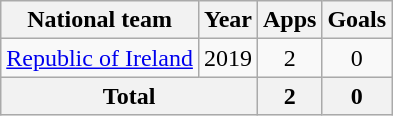<table class=wikitable style=text-align:center>
<tr>
<th>National team</th>
<th>Year</th>
<th>Apps</th>
<th>Goals</th>
</tr>
<tr>
<td><a href='#'>Republic of Ireland</a></td>
<td>2019</td>
<td>2</td>
<td>0</td>
</tr>
<tr>
<th colspan=2>Total</th>
<th>2</th>
<th>0</th>
</tr>
</table>
